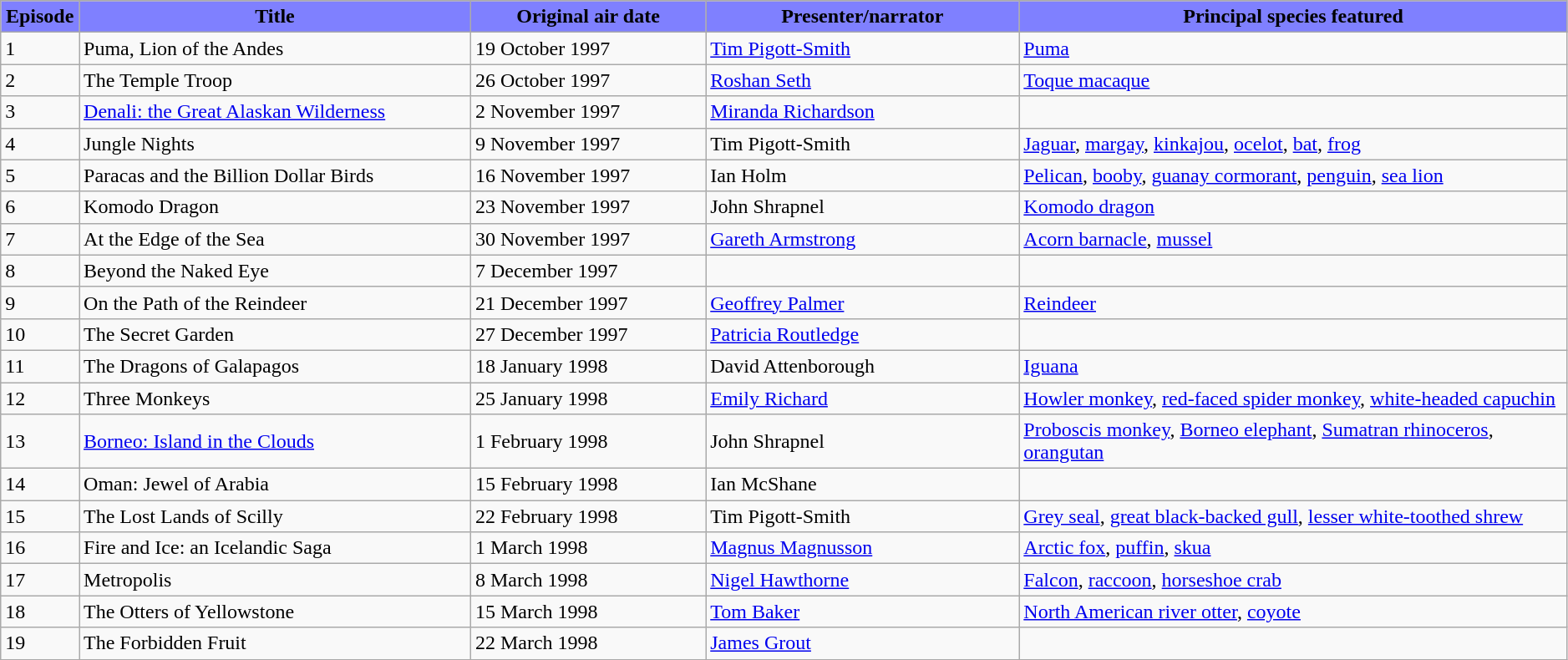<table class="wikitable plainrowheaders" width=99%>
<tr style="background:#fdd";>
<th style="background-color: #7F80FF" width="5%">Episode</th>
<th style="background-color: #7F80FF" width="25%">Title</th>
<th style="background-color: #7F80FF" width="15%">Original air date</th>
<th style="background-color: #7F80FF" width="20%">Presenter/narrator</th>
<th style="background-color: #7F80FF" width="35%">Principal species featured</th>
</tr>
<tr>
<td>1</td>
<td>Puma, Lion of the Andes</td>
<td>19 October 1997</td>
<td><a href='#'>Tim Pigott-Smith</a></td>
<td><a href='#'>Puma</a></td>
</tr>
<tr>
<td>2</td>
<td>The Temple Troop</td>
<td>26 October 1997</td>
<td><a href='#'>Roshan Seth</a></td>
<td><a href='#'>Toque macaque</a></td>
</tr>
<tr>
<td>3</td>
<td><a href='#'>Denali: the Great Alaskan Wilderness</a></td>
<td>2 November 1997</td>
<td><a href='#'>Miranda Richardson</a></td>
<td></td>
</tr>
<tr>
<td>4</td>
<td>Jungle Nights</td>
<td>9 November 1997</td>
<td>Tim Pigott-Smith</td>
<td><a href='#'>Jaguar</a>, <a href='#'>margay</a>, <a href='#'>kinkajou</a>, <a href='#'>ocelot</a>, <a href='#'>bat</a>, <a href='#'>frog</a></td>
</tr>
<tr>
<td>5</td>
<td>Paracas and the Billion Dollar Birds</td>
<td>16 November 1997</td>
<td>Ian Holm</td>
<td><a href='#'>Pelican</a>, <a href='#'>booby</a>, <a href='#'>guanay cormorant</a>, <a href='#'>penguin</a>, <a href='#'>sea lion</a></td>
</tr>
<tr>
<td>6</td>
<td>Komodo Dragon</td>
<td>23 November 1997</td>
<td>John Shrapnel</td>
<td><a href='#'>Komodo dragon</a></td>
</tr>
<tr>
<td>7</td>
<td>At the Edge of the Sea</td>
<td>30 November 1997</td>
<td><a href='#'>Gareth Armstrong</a></td>
<td><a href='#'>Acorn barnacle</a>, <a href='#'>mussel</a></td>
</tr>
<tr>
<td>8</td>
<td>Beyond the Naked Eye</td>
<td>7 December 1997</td>
<td></td>
<td></td>
</tr>
<tr>
<td>9</td>
<td>On the Path of the Reindeer</td>
<td>21 December 1997</td>
<td><a href='#'>Geoffrey Palmer</a></td>
<td><a href='#'>Reindeer</a></td>
</tr>
<tr>
<td>10</td>
<td>The Secret Garden</td>
<td>27 December 1997</td>
<td><a href='#'>Patricia Routledge</a></td>
<td></td>
</tr>
<tr>
<td>11</td>
<td>The Dragons of Galapagos</td>
<td>18 January 1998</td>
<td>David Attenborough</td>
<td><a href='#'>Iguana</a></td>
</tr>
<tr>
<td>12</td>
<td>Three Monkeys</td>
<td>25 January 1998</td>
<td><a href='#'>Emily Richard</a></td>
<td><a href='#'>Howler monkey</a>, <a href='#'>red-faced spider monkey</a>, <a href='#'>white-headed capuchin</a></td>
</tr>
<tr>
<td>13</td>
<td><a href='#'>Borneo: Island in the Clouds</a></td>
<td>1 February 1998</td>
<td>John Shrapnel</td>
<td><a href='#'>Proboscis monkey</a>, <a href='#'>Borneo elephant</a>, <a href='#'>Sumatran rhinoceros</a>, <a href='#'>orangutan</a></td>
</tr>
<tr>
<td>14</td>
<td>Oman: Jewel of Arabia</td>
<td>15 February 1998</td>
<td>Ian McShane</td>
<td></td>
</tr>
<tr>
<td>15</td>
<td>The Lost Lands of Scilly</td>
<td>22 February 1998</td>
<td>Tim Pigott-Smith</td>
<td><a href='#'>Grey seal</a>, <a href='#'>great black-backed gull</a>, <a href='#'>lesser white-toothed shrew</a></td>
</tr>
<tr>
<td>16</td>
<td>Fire and Ice: an Icelandic Saga</td>
<td>1 March 1998</td>
<td><a href='#'>Magnus Magnusson</a></td>
<td><a href='#'>Arctic fox</a>, <a href='#'>puffin</a>, <a href='#'>skua</a></td>
</tr>
<tr>
<td>17</td>
<td>Metropolis</td>
<td>8 March 1998</td>
<td><a href='#'>Nigel Hawthorne</a></td>
<td><a href='#'>Falcon</a>, <a href='#'>raccoon</a>, <a href='#'>horseshoe crab</a></td>
</tr>
<tr>
<td>18</td>
<td>The Otters of Yellowstone</td>
<td>15 March 1998</td>
<td><a href='#'>Tom Baker</a></td>
<td><a href='#'>North American river otter</a>, <a href='#'>coyote</a></td>
</tr>
<tr>
<td>19</td>
<td>The Forbidden Fruit</td>
<td>22 March 1998</td>
<td><a href='#'>James Grout</a></td>
<td></td>
</tr>
</table>
